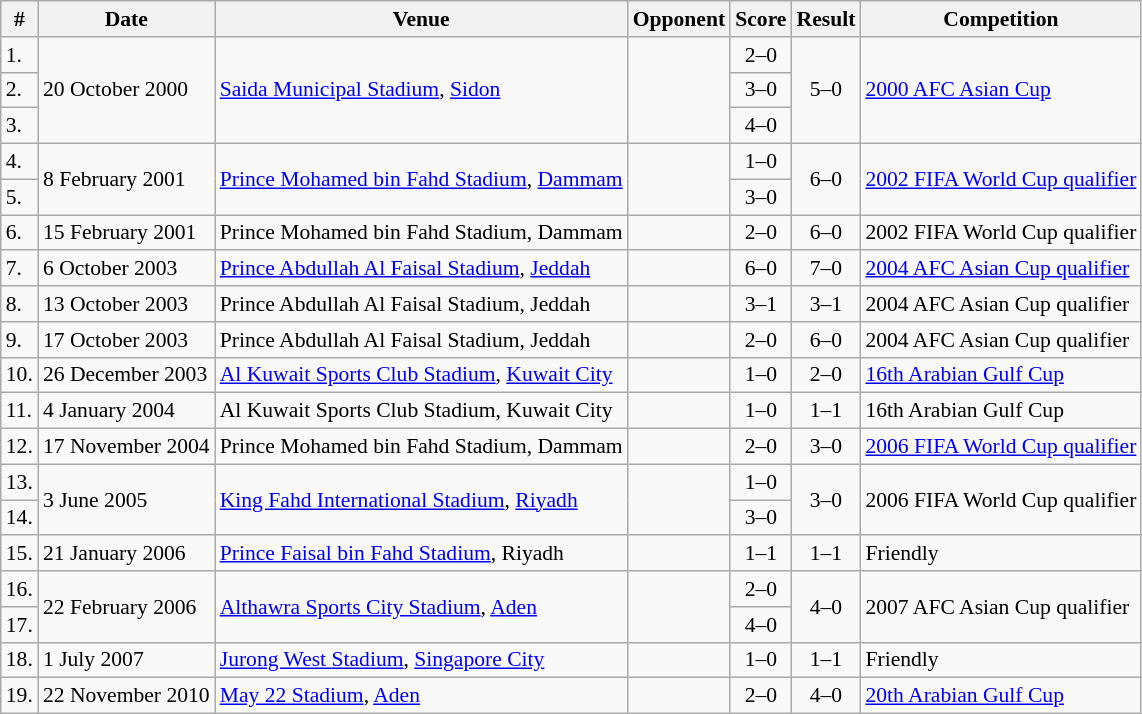<table class="wikitable" style="font-size:90%">
<tr>
<th>#</th>
<th>Date</th>
<th>Venue</th>
<th>Opponent</th>
<th>Score</th>
<th>Result</th>
<th>Competition</th>
</tr>
<tr>
<td>1.</td>
<td rowspan=3>20 October 2000</td>
<td rowspan=3><a href='#'>Saida Municipal Stadium</a>, <a href='#'>Sidon</a></td>
<td rowspan=3></td>
<td align="center">2–0</td>
<td rowspan =3 align="center">5–0</td>
<td rowspan=3><a href='#'>2000 AFC Asian Cup</a></td>
</tr>
<tr>
<td>2.</td>
<td align="center">3–0</td>
</tr>
<tr>
<td>3.</td>
<td align="center">4–0</td>
</tr>
<tr>
<td>4.</td>
<td rowspan=2>8 February 2001</td>
<td rowspan=2><a href='#'>Prince Mohamed bin Fahd Stadium</a>, <a href='#'>Dammam</a></td>
<td rowspan=2></td>
<td align="center">1–0</td>
<td rowspan=2 align="center">6–0</td>
<td rowspan=2><a href='#'>2002 FIFA World Cup qualifier</a></td>
</tr>
<tr>
<td>5.</td>
<td align="center">3–0</td>
</tr>
<tr>
<td>6.</td>
<td>15 February 2001</td>
<td>Prince Mohamed bin Fahd Stadium, Dammam</td>
<td></td>
<td align="center">2–0</td>
<td align="center">6–0</td>
<td>2002 FIFA World Cup qualifier</td>
</tr>
<tr>
<td>7.</td>
<td>6 October 2003</td>
<td><a href='#'>Prince Abdullah Al Faisal Stadium</a>, <a href='#'>Jeddah</a></td>
<td></td>
<td align="center">6–0</td>
<td align="center">7–0</td>
<td><a href='#'>2004 AFC Asian Cup qualifier</a></td>
</tr>
<tr>
<td>8.</td>
<td>13 October 2003</td>
<td>Prince Abdullah Al Faisal Stadium, Jeddah</td>
<td></td>
<td align="center">3–1</td>
<td align="center">3–1</td>
<td>2004 AFC Asian Cup qualifier</td>
</tr>
<tr>
<td>9.</td>
<td>17 October 2003</td>
<td>Prince Abdullah Al Faisal Stadium, Jeddah</td>
<td></td>
<td align="center">2–0</td>
<td align="center">6–0</td>
<td>2004 AFC Asian Cup qualifier</td>
</tr>
<tr>
<td>10.</td>
<td>26 December 2003</td>
<td><a href='#'>Al Kuwait Sports Club Stadium</a>, <a href='#'>Kuwait City</a></td>
<td></td>
<td align="center">1–0</td>
<td align="center">2–0</td>
<td><a href='#'>16th Arabian Gulf Cup</a></td>
</tr>
<tr>
<td>11.</td>
<td>4 January 2004</td>
<td>Al Kuwait Sports Club Stadium, Kuwait City</td>
<td></td>
<td align="center">1–0</td>
<td align="center">1–1</td>
<td>16th Arabian Gulf Cup</td>
</tr>
<tr>
<td>12.</td>
<td>17 November 2004</td>
<td>Prince Mohamed bin Fahd Stadium, Dammam</td>
<td></td>
<td align="center">2–0</td>
<td align="center">3–0</td>
<td><a href='#'>2006 FIFA World Cup qualifier</a></td>
</tr>
<tr>
<td>13.</td>
<td rowspan=2>3 June 2005</td>
<td rowspan=2><a href='#'>King Fahd International Stadium</a>, <a href='#'>Riyadh</a></td>
<td rowspan=2></td>
<td align="center">1–0</td>
<td rowspan=2 align="center">3–0</td>
<td rowspan=2>2006 FIFA World Cup qualifier</td>
</tr>
<tr>
<td>14.</td>
<td align="center">3–0</td>
</tr>
<tr>
<td>15.</td>
<td>21 January 2006</td>
<td><a href='#'>Prince Faisal bin Fahd Stadium</a>, Riyadh</td>
<td></td>
<td align="center">1–1</td>
<td align="center">1–1</td>
<td>Friendly</td>
</tr>
<tr>
<td>16.</td>
<td rowspan=2>22 February 2006</td>
<td rowspan=2><a href='#'>Althawra Sports City Stadium</a>, <a href='#'>Aden</a></td>
<td rowspan=2></td>
<td align="center">2–0</td>
<td rowspan=2 align="center">4–0</td>
<td rowspan=2>2007 AFC Asian Cup qualifier</td>
</tr>
<tr>
<td>17.</td>
<td align="center">4–0</td>
</tr>
<tr>
<td>18.</td>
<td>1 July 2007</td>
<td><a href='#'>Jurong West Stadium</a>, <a href='#'>Singapore City</a></td>
<td></td>
<td align="center">1–0</td>
<td align="center">1–1</td>
<td>Friendly</td>
</tr>
<tr>
<td>19.</td>
<td>22 November 2010</td>
<td><a href='#'>May 22 Stadium</a>, <a href='#'>Aden</a></td>
<td></td>
<td align="center">2–0</td>
<td align="center">4–0</td>
<td><a href='#'>20th Arabian Gulf Cup</a></td>
</tr>
</table>
